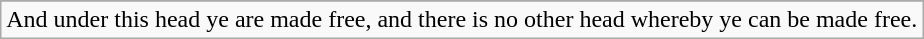<table class="wikitable">
<tr>
</tr>
<tr>
<td>And under this head ye are made free, and there is no other head whereby ye can be made free.<br></td>
</tr>
</table>
